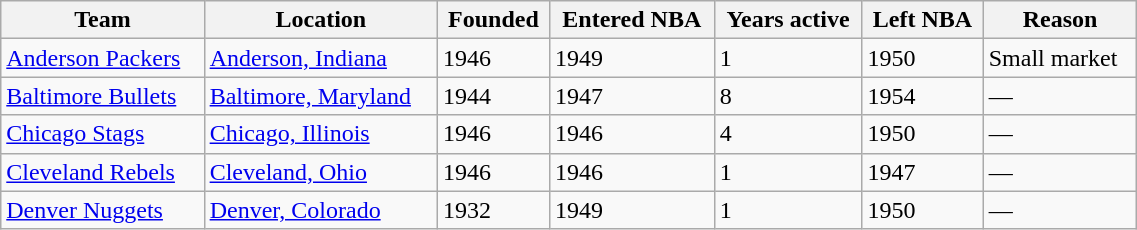<table class="wikitable sortable" style="width:60%;">
<tr>
<th>Team</th>
<th>Location</th>
<th>Founded</th>
<th>Entered NBA</th>
<th>Years active</th>
<th>Left NBA</th>
<th>Reason</th>
</tr>
<tr>
<td><a href='#'>Anderson Packers</a></td>
<td><a href='#'>Anderson, Indiana</a></td>
<td>1946</td>
<td>1949</td>
<td>1</td>
<td>1950</td>
<td>Small market</td>
</tr>
<tr>
<td><a href='#'>Baltimore Bullets</a></td>
<td><a href='#'>Baltimore, Maryland</a></td>
<td>1944</td>
<td>1947</td>
<td>8</td>
<td>1954</td>
<td>—</td>
</tr>
<tr>
<td><a href='#'>Chicago Stags</a></td>
<td><a href='#'>Chicago, Illinois</a></td>
<td>1946</td>
<td>1946</td>
<td>4</td>
<td>1950</td>
<td>—</td>
</tr>
<tr>
<td><a href='#'>Cleveland Rebels</a></td>
<td><a href='#'>Cleveland, Ohio</a></td>
<td>1946</td>
<td>1946</td>
<td>1</td>
<td>1947</td>
<td>—</td>
</tr>
<tr>
<td><a href='#'>Denver Nuggets</a></td>
<td><a href='#'>Denver, Colorado</a></td>
<td>1932</td>
<td>1949</td>
<td>1</td>
<td>1950</td>
<td>—</td>
</tr>
</table>
